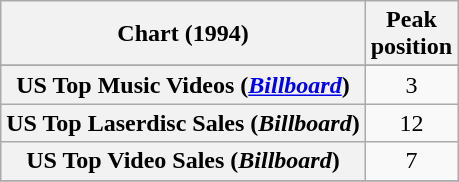<table class="wikitable sortable plainrowheaders" style="text-align:center">
<tr>
<th scope="col">Chart (1994)</th>
<th scope="col">Peak<br>position</th>
</tr>
<tr>
</tr>
<tr>
<th scope="row">US Top Music Videos (<em><a href='#'>Billboard</a></em>)</th>
<td>3</td>
</tr>
<tr>
<th scope="row">US Top Laserdisc Sales (<em>Billboard</em>)</th>
<td>12</td>
</tr>
<tr>
<th scope="row">US Top Video Sales (<em>Billboard</em>)</th>
<td>7</td>
</tr>
<tr>
</tr>
</table>
